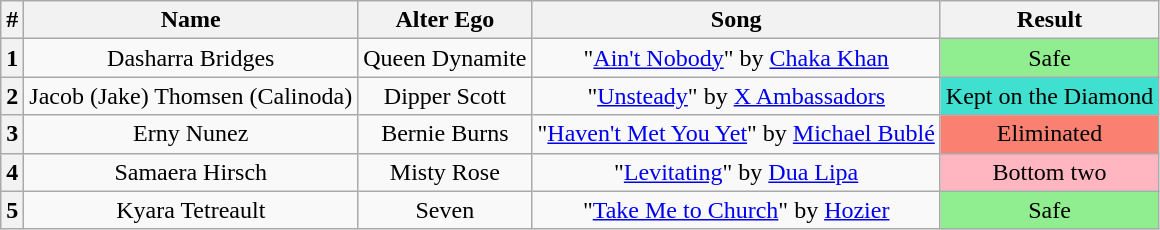<table class="wikitable plainrowheaders" style="text-align: center;">
<tr>
<th>#</th>
<th>Name</th>
<th>Alter Ego</th>
<th>Song</th>
<th>Result</th>
</tr>
<tr>
<th>1</th>
<td>Dasharra Bridges</td>
<td>Queen Dynamite</td>
<td>"<a href='#'>Ain't Nobody</a>" by <a href='#'>Chaka Khan</a></td>
<td bgcolor=lightgreen>Safe</td>
</tr>
<tr>
<th>2</th>
<td>Jacob (Jake) Thomsen (Calinoda)</td>
<td>Dipper Scott</td>
<td>"<a href='#'>Unsteady</a>" by <a href='#'>X Ambassadors</a></td>
<td bgcolor=turquoise>Kept on the Diamond</td>
</tr>
<tr>
<th>3</th>
<td>Erny Nunez</td>
<td>Bernie Burns</td>
<td>"<a href='#'>Haven't Met You Yet</a>" by <a href='#'>Michael Bublé</a></td>
<td bgcolor=salmon>Eliminated</td>
</tr>
<tr>
<th>4</th>
<td>Samaera Hirsch</td>
<td>Misty Rose</td>
<td>"<a href='#'>Levitating</a>" by <a href='#'>Dua Lipa</a></td>
<td bgcolor=lightpink>Bottom two</td>
</tr>
<tr>
<th>5</th>
<td>Kyara Tetreault</td>
<td>Seven</td>
<td>"<a href='#'>Take Me to Church</a>" by <a href='#'>Hozier</a></td>
<td bgcolor=lightgreen>Safe</td>
</tr>
</table>
